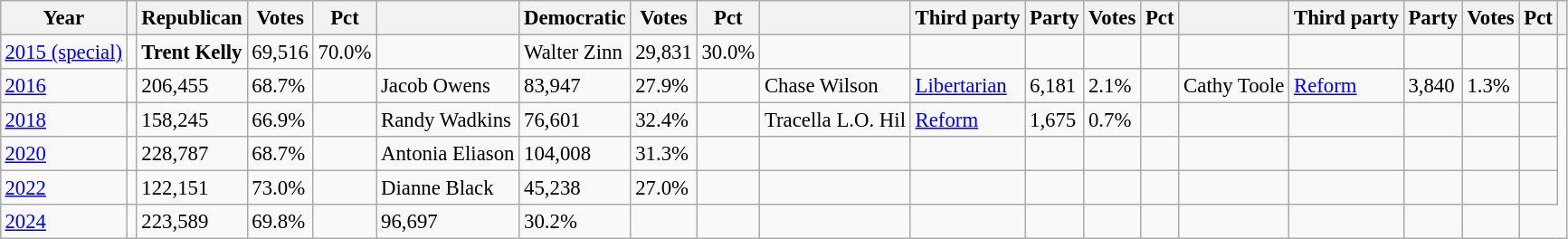<table class="wikitable" style="margin:0.5em ; font-size:95%">
<tr>
<th>Year</th>
<th></th>
<th>Republican</th>
<th>Votes</th>
<th>Pct</th>
<th></th>
<th>Democratic</th>
<th>Votes</th>
<th>Pct</th>
<th></th>
<th>Third party</th>
<th>Party</th>
<th>Votes</th>
<th>Pct</th>
<th></th>
<th>Third party</th>
<th>Party</th>
<th>Votes</th>
<th>Pct</th>
<th></th>
</tr>
<tr>
<td><a href='#'>2015 (special)</a></td>
<td></td>
<td><strong>Trent Kelly</strong></td>
<td>69,516</td>
<td>70.0%</td>
<td></td>
<td>Walter Zinn</td>
<td>29,831</td>
<td>30.0%</td>
<td></td>
<td></td>
<td></td>
<td></td>
<td></td>
<td></td>
<td></td>
<td></td>
<td></td>
<td></td>
<td></td>
</tr>
<tr>
<td><a href='#'>2016</a></td>
<td></td>
<td>206,455</td>
<td>68.7%</td>
<td></td>
<td>Jacob Owens</td>
<td>83,947</td>
<td>27.9%</td>
<td></td>
<td>Chase Wilson</td>
<td><a href='#'>Libertarian</a></td>
<td>6,181</td>
<td>2.1%</td>
<td></td>
<td>Cathy Toole</td>
<td><a href='#'>Reform</a></td>
<td>3,840</td>
<td>1.3%</td>
<td></td>
</tr>
<tr>
<td><a href='#'>2018</a></td>
<td></td>
<td>158,245</td>
<td>66.9%</td>
<td></td>
<td>Randy Wadkins</td>
<td>76,601</td>
<td>32.4%</td>
<td></td>
<td>Tracella L.O. Hil</td>
<td><a href='#'>Reform</a></td>
<td>1,675</td>
<td>0.7%</td>
<td></td>
<td></td>
<td></td>
<td></td>
<td></td>
<td></td>
</tr>
<tr>
<td><a href='#'>2020</a></td>
<td></td>
<td>228,787</td>
<td>68.7%</td>
<td></td>
<td>Antonia Eliason</td>
<td>104,008</td>
<td>31.3%</td>
<td></td>
<td></td>
<td></td>
<td></td>
<td></td>
<td></td>
<td></td>
<td></td>
<td></td>
<td></td>
<td></td>
</tr>
<tr>
<td><a href='#'>2022</a></td>
<td></td>
<td>122,151</td>
<td>73.0%</td>
<td></td>
<td>Dianne Black</td>
<td>45,238</td>
<td>27.0%</td>
<td></td>
<td></td>
<td></td>
<td></td>
<td></td>
<td></td>
<td></td>
<td></td>
<td></td>
<td></td>
<td></td>
</tr>
<tr>
<td><a href='#'>2024</a></td>
<td></td>
<td>223,589</td>
<td>69.8%</td>
<td></td>
<td>96,697</td>
<td>30.2%</td>
<td></td>
<td></td>
<td></td>
<td></td>
<td></td>
<td></td>
<td></td>
<td></td>
<td></td>
<td></td>
<td></td>
</tr>
</table>
